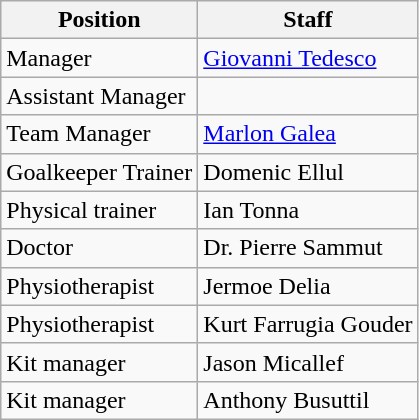<table class="wikitable">
<tr>
<th>Position</th>
<th>Staff</th>
</tr>
<tr>
<td>Manager</td>
<td> <a href='#'>Giovanni Tedesco</a></td>
</tr>
<tr>
<td>Assistant Manager</td>
<td></td>
</tr>
<tr>
<td>Team Manager</td>
<td> <a href='#'>Marlon Galea</a></td>
</tr>
<tr>
<td>Goalkeeper Trainer</td>
<td> Domenic Ellul</td>
</tr>
<tr>
<td>Physical trainer</td>
<td> Ian Tonna</td>
</tr>
<tr>
<td>Doctor</td>
<td> Dr. Pierre Sammut</td>
</tr>
<tr>
<td>Physiotherapist</td>
<td> Jermoe Delia</td>
</tr>
<tr>
<td>Physiotherapist</td>
<td> Kurt Farrugia Gouder</td>
</tr>
<tr>
<td>Kit manager</td>
<td> Jason Micallef</td>
</tr>
<tr>
<td>Kit manager</td>
<td> Anthony Busuttil</td>
</tr>
</table>
